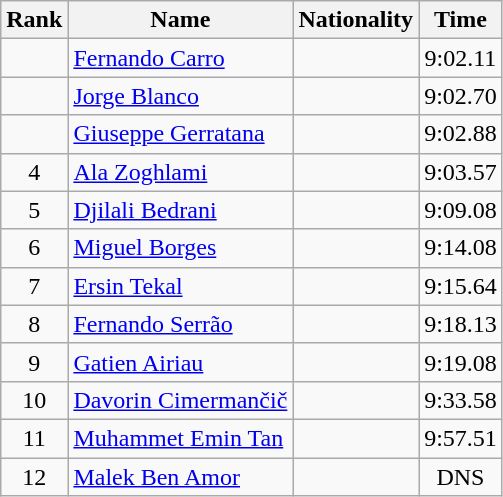<table class="wikitable sortable"  style="text-align:center">
<tr>
<th>Rank</th>
<th>Name</th>
<th>Nationality</th>
<th>Time</th>
</tr>
<tr>
<td></td>
<td align=left><a href='#'>Fernando Carro</a></td>
<td align=left></td>
<td>9:02.11</td>
</tr>
<tr>
<td></td>
<td align=left><a href='#'>Jorge Blanco</a></td>
<td align=left></td>
<td>9:02.70</td>
</tr>
<tr>
<td></td>
<td align=left><a href='#'>Giuseppe Gerratana</a></td>
<td align=left></td>
<td>9:02.88</td>
</tr>
<tr>
<td>4</td>
<td align=left><a href='#'>Ala Zoghlami</a></td>
<td align=left></td>
<td>9:03.57</td>
</tr>
<tr>
<td>5</td>
<td align=left><a href='#'>Djilali Bedrani</a></td>
<td align=left></td>
<td>9:09.08</td>
</tr>
<tr>
<td>6</td>
<td align=left><a href='#'>Miguel Borges</a></td>
<td align=left></td>
<td>9:14.08</td>
</tr>
<tr>
<td>7</td>
<td align=left><a href='#'>Ersin Tekal</a></td>
<td align=left></td>
<td>9:15.64</td>
</tr>
<tr>
<td>8</td>
<td align=left><a href='#'>Fernando Serrão</a></td>
<td align=left></td>
<td>9:18.13</td>
</tr>
<tr>
<td>9</td>
<td align=left><a href='#'>Gatien Airiau</a></td>
<td align=left></td>
<td>9:19.08</td>
</tr>
<tr>
<td>10</td>
<td align=left><a href='#'>Davorin Cimermančič</a></td>
<td align=left></td>
<td>9:33.58</td>
</tr>
<tr>
<td>11</td>
<td align=left><a href='#'>Muhammet Emin Tan</a></td>
<td align=left></td>
<td>9:57.51</td>
</tr>
<tr>
<td>12</td>
<td align=left><a href='#'>Malek Ben Amor</a></td>
<td align=left></td>
<td>DNS</td>
</tr>
</table>
